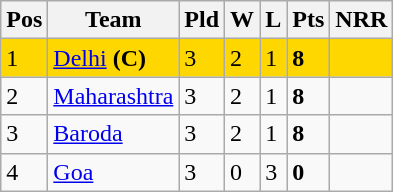<table class="wikitable">
<tr>
<th>Pos</th>
<th>Team</th>
<th>Pld</th>
<th>W</th>
<th>L</th>
<th>Pts</th>
<th>NRR</th>
</tr>
<tr style="background:gold;">
<td>1</td>
<td><a href='#'>Delhi</a> <strong>(C)</strong></td>
<td>3</td>
<td>2</td>
<td>1</td>
<td><strong>8</strong></td>
<td></td>
</tr>
<tr>
<td>2</td>
<td><a href='#'>Maharashtra</a></td>
<td>3</td>
<td>2</td>
<td>1</td>
<td><strong>8</strong></td>
<td></td>
</tr>
<tr>
<td>3</td>
<td><a href='#'>Baroda</a></td>
<td>3</td>
<td>2</td>
<td>1</td>
<td><strong>8</strong></td>
<td></td>
</tr>
<tr>
<td>4</td>
<td><a href='#'>Goa</a></td>
<td>3</td>
<td>0</td>
<td>3</td>
<td><strong>0</strong></td>
<td></td>
</tr>
</table>
